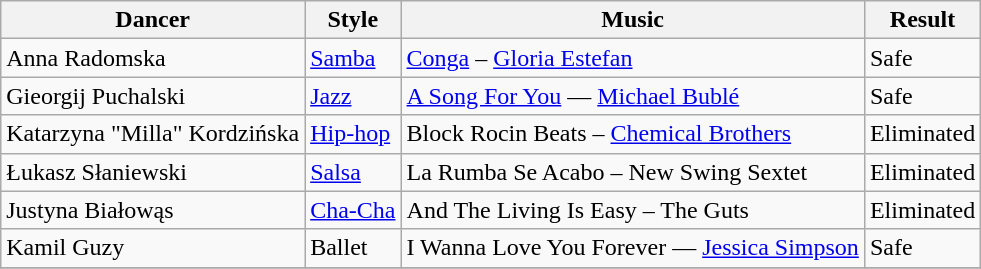<table class="wikitable">
<tr>
<th>Dancer</th>
<th>Style</th>
<th>Music</th>
<th>Result</th>
</tr>
<tr>
<td>Anna Radomska</td>
<td><a href='#'>Samba</a></td>
<td><a href='#'>Conga</a> – <a href='#'>Gloria Estefan</a></td>
<td>Safe</td>
</tr>
<tr>
<td>Gieorgij Puchalski</td>
<td><a href='#'>Jazz</a></td>
<td><a href='#'>A Song For You</a> — <a href='#'>Michael Bublé</a></td>
<td>Safe</td>
</tr>
<tr>
<td>Katarzyna "Milla" Kordzińska</td>
<td><a href='#'>Hip-hop</a></td>
<td>Block Rocin Beats – <a href='#'>Chemical Brothers</a></td>
<td>Eliminated</td>
</tr>
<tr>
<td>Łukasz Słaniewski</td>
<td><a href='#'>Salsa</a></td>
<td>La Rumba Se Acabo – New Swing Sextet</td>
<td>Eliminated</td>
</tr>
<tr>
<td>Justyna Białowąs</td>
<td><a href='#'>Cha-Cha</a></td>
<td>And The Living Is Easy – The Guts</td>
<td>Eliminated</td>
</tr>
<tr>
<td>Kamil Guzy</td>
<td>Ballet</td>
<td>I Wanna Love You Forever — <a href='#'>Jessica Simpson</a></td>
<td>Safe</td>
</tr>
<tr>
</tr>
</table>
